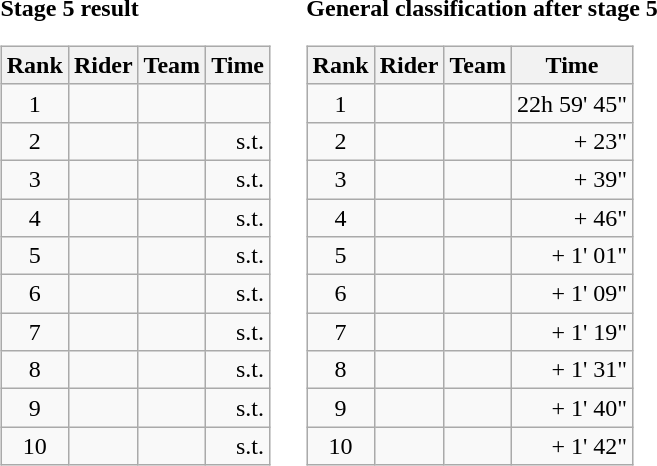<table>
<tr>
<td><strong>Stage 5 result</strong><br><table class="wikitable">
<tr>
<th scope="col">Rank</th>
<th scope="col">Rider</th>
<th scope="col">Team</th>
<th scope="col">Time</th>
</tr>
<tr>
<td style="text-align:center;">1</td>
<td></td>
<td></td>
<td style="text-align:right;"></td>
</tr>
<tr>
<td style="text-align:center;">2</td>
<td></td>
<td></td>
<td style="text-align:right;">s.t.</td>
</tr>
<tr>
<td style="text-align:center;">3</td>
<td></td>
<td></td>
<td style="text-align:right;">s.t.</td>
</tr>
<tr>
<td style="text-align:center;">4</td>
<td></td>
<td></td>
<td style="text-align:right;">s.t.</td>
</tr>
<tr>
<td style="text-align:center;">5</td>
<td> </td>
<td></td>
<td style="text-align:right;">s.t.</td>
</tr>
<tr>
<td style="text-align:center;">6</td>
<td></td>
<td></td>
<td style="text-align:right;">s.t.</td>
</tr>
<tr>
<td style="text-align:center;">7</td>
<td></td>
<td></td>
<td style="text-align:right;">s.t.</td>
</tr>
<tr>
<td style="text-align:center;">8</td>
<td></td>
<td></td>
<td style="text-align:right;">s.t.</td>
</tr>
<tr>
<td style="text-align:center;">9</td>
<td></td>
<td></td>
<td style="text-align:right;">s.t.</td>
</tr>
<tr>
<td style="text-align:center;">10</td>
<td></td>
<td></td>
<td style="text-align:right;">s.t.</td>
</tr>
</table>
</td>
<td></td>
<td><strong>General classification after stage 5</strong><br><table class="wikitable">
<tr>
<th scope="col">Rank</th>
<th scope="col">Rider</th>
<th scope="col">Team</th>
<th scope="col">Time</th>
</tr>
<tr>
<td style="text-align:center;">1</td>
<td>  </td>
<td></td>
<td style="text-align:right;">22h 59' 45"</td>
</tr>
<tr>
<td style="text-align:center;">2</td>
<td> </td>
<td></td>
<td style="text-align:right;">+ 23"</td>
</tr>
<tr>
<td style="text-align:center;">3</td>
<td></td>
<td></td>
<td style="text-align:right;">+ 39"</td>
</tr>
<tr>
<td style="text-align:center;">4</td>
<td></td>
<td></td>
<td style="text-align:right;">+ 46"</td>
</tr>
<tr>
<td style="text-align:center;">5</td>
<td></td>
<td></td>
<td style="text-align:right;">+ 1' 01"</td>
</tr>
<tr>
<td style="text-align:center;">6</td>
<td> </td>
<td></td>
<td style="text-align:right;">+ 1' 09"</td>
</tr>
<tr>
<td style="text-align:center;">7</td>
<td> </td>
<td></td>
<td style="text-align:right;">+ 1' 19"</td>
</tr>
<tr>
<td style="text-align:center;">8</td>
<td></td>
<td></td>
<td style="text-align:right;">+ 1' 31"</td>
</tr>
<tr>
<td style="text-align:center;">9</td>
<td></td>
<td></td>
<td style="text-align:right;">+ 1' 40"</td>
</tr>
<tr>
<td style="text-align:center;">10</td>
<td></td>
<td></td>
<td style="text-align:right;">+ 1' 42"</td>
</tr>
</table>
</td>
</tr>
</table>
